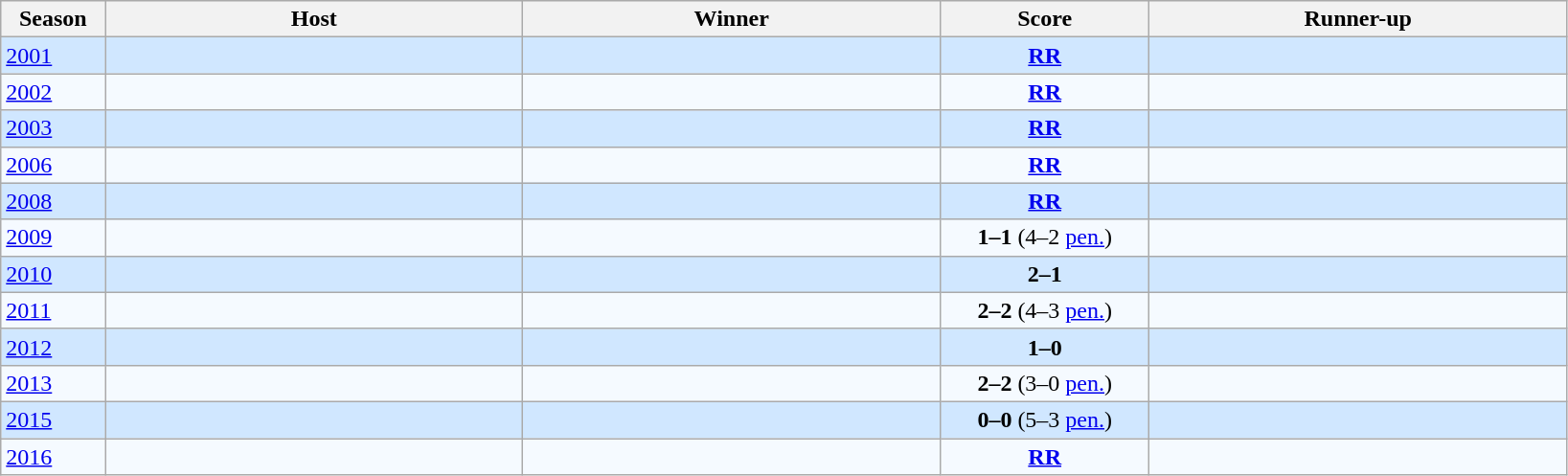<table class="wikitable">
<tr style="background:#efefef;">
<th width=5%>Season</th>
<th width=20%>Host</th>
<th width=20%>Winner</th>
<th width=10%>Score</th>
<th width=20%>Runner-up</th>
</tr>
<tr bgcolor=#D0E7FF>
<td><a href='#'>2001</a></td>
<td></td>
<td></td>
<td align=center><strong><a href='#'>RR</a></strong></td>
<td></td>
</tr>
<tr bgcolor=#F5FAFF>
<td><a href='#'>2002</a></td>
<td></td>
<td></td>
<td align=center><strong><a href='#'>RR</a></strong></td>
<td></td>
</tr>
<tr bgcolor=#D0E7FF>
<td><a href='#'>2003</a></td>
<td></td>
<td></td>
<td align=center><strong><a href='#'>RR</a></strong></td>
<td></td>
</tr>
<tr bgcolor=#F5FAFF>
<td><a href='#'>2006</a></td>
<td></td>
<td></td>
<td align=center><strong><a href='#'>RR</a></strong></td>
<td></td>
</tr>
<tr bgcolor=#D0E7FF>
<td><a href='#'>2008</a></td>
<td></td>
<td></td>
<td align=center><strong><a href='#'>RR</a></strong></td>
<td></td>
</tr>
<tr bgcolor=#F5FAFF>
<td><a href='#'>2009</a></td>
<td></td>
<td></td>
<td align=center><strong>1–1</strong> (4–2 <a href='#'>pen.</a>)</td>
<td></td>
</tr>
<tr bgcolor=#D0E7FF>
<td><a href='#'>2010</a></td>
<td></td>
<td></td>
<td align=center><strong>2–1</strong></td>
<td></td>
</tr>
<tr bgcolor=#F5FAFF>
<td><a href='#'>2011</a></td>
<td></td>
<td></td>
<td align=center><strong>2–2</strong> (4–3 <a href='#'>pen.</a>)</td>
<td></td>
</tr>
<tr bgcolor=#D0E7FF>
<td><a href='#'>2012</a></td>
<td></td>
<td></td>
<td align=center><strong>1–0</strong></td>
<td></td>
</tr>
<tr bgcolor=#F5FAFF>
<td><a href='#'>2013</a></td>
<td></td>
<td></td>
<td align=center><strong>2–2</strong> (3–0 <a href='#'>pen.</a>)</td>
<td></td>
</tr>
<tr bgcolor=#D0E7FF>
<td><a href='#'>2015</a></td>
<td></td>
<td></td>
<td align=center><strong>0–0</strong> (5–3 <a href='#'>pen.</a>)</td>
<td></td>
</tr>
<tr bgcolor=#F5FAFF>
<td><a href='#'>2016</a></td>
<td></td>
<td></td>
<td align=center><strong><a href='#'>RR</a></strong></td>
<td></td>
</tr>
</table>
